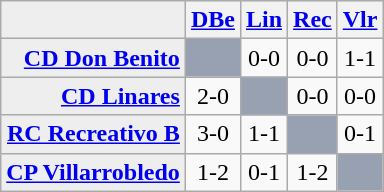<table class="wikitable">
<tr style="background:#eeeeee;">
<td></td>
<th><a href='#'>DBe</a></th>
<th><a href='#'>Lin</a></th>
<th><a href='#'>Rec</a></th>
<th><a href='#'>Vlr</a></th>
</tr>
<tr align=center>
<td style="background:#eeeeee;" align=right><strong><a href='#'>CD Don Benito</a></strong></td>
<td style="background:#98A1B2"></td>
<td>0-0</td>
<td>0-0</td>
<td>1-1</td>
</tr>
<tr align=center>
<td style="background:#eeeeee;" align=right><strong><a href='#'>CD Linares</a></strong></td>
<td>2-0</td>
<td style="background:#98A1B2"></td>
<td>0-0</td>
<td>0-0</td>
</tr>
<tr align=center>
<td style="background:#eeeeee;" align=right><strong><a href='#'>RC Recreativo B</a></strong></td>
<td>3-0</td>
<td>1-1</td>
<td style="background:#98A1B2"></td>
<td>0-1</td>
</tr>
<tr align=center>
<td style="background:#eeeeee;" align=right><strong><a href='#'>CP Villarrobledo</a></strong></td>
<td>1-2</td>
<td>0-1</td>
<td>1-2</td>
<td style="background:#98A1B2"></td>
</tr>
</table>
